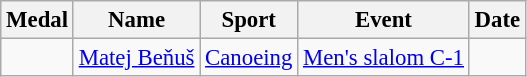<table class="wikitable sortable" style="font-size: 95%;">
<tr>
<th>Medal</th>
<th>Name</th>
<th>Sport</th>
<th>Event</th>
<th>Date</th>
</tr>
<tr>
<td></td>
<td><a href='#'>Matej Beňuš</a></td>
<td><a href='#'>Canoeing</a></td>
<td><a href='#'>Men's slalom C-1</a></td>
<td></td>
</tr>
</table>
